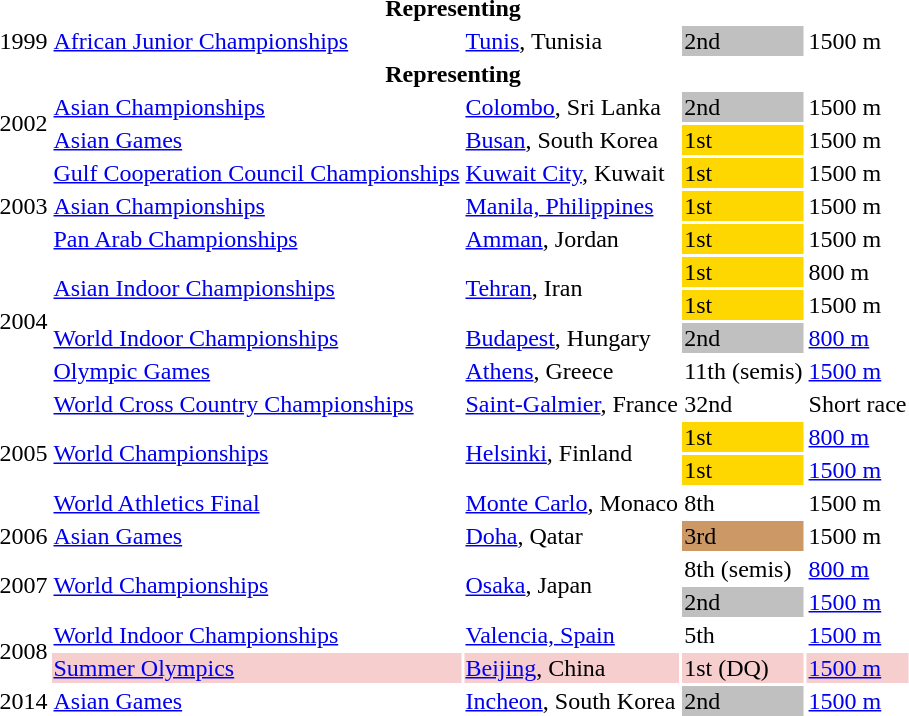<table>
<tr>
<th colspan="5">Representing </th>
</tr>
<tr>
<td>1999</td>
<td><a href='#'>African Junior Championships</a></td>
<td><a href='#'>Tunis</a>, Tunisia</td>
<td bgcolor=silver>2nd</td>
<td>1500 m</td>
</tr>
<tr>
<th colspan="5">Representing </th>
</tr>
<tr>
<td rowspan=2>2002</td>
<td><a href='#'>Asian Championships</a></td>
<td><a href='#'>Colombo</a>, Sri Lanka</td>
<td bgcolor=silver>2nd</td>
<td>1500 m</td>
</tr>
<tr>
<td><a href='#'>Asian Games</a></td>
<td><a href='#'>Busan</a>, South Korea</td>
<td bgcolor=gold>1st</td>
<td>1500 m</td>
</tr>
<tr>
<td rowspan=3>2003</td>
<td><a href='#'>Gulf Cooperation Council Championships</a></td>
<td><a href='#'>Kuwait City</a>, Kuwait</td>
<td bgcolor=gold>1st</td>
<td>1500 m</td>
</tr>
<tr>
<td><a href='#'>Asian Championships</a></td>
<td><a href='#'>Manila, Philippines</a></td>
<td bgcolor="gold">1st</td>
<td>1500 m</td>
</tr>
<tr>
<td><a href='#'>Pan Arab Championships</a></td>
<td><a href='#'>Amman</a>, Jordan</td>
<td bgcolor=gold>1st</td>
<td>1500 m</td>
</tr>
<tr>
<td rowspan=4>2004</td>
<td rowspan=2><a href='#'>Asian Indoor Championships</a></td>
<td rowspan=2><a href='#'>Tehran</a>, Iran</td>
<td bgcolor=gold>1st</td>
<td>800 m</td>
</tr>
<tr>
<td bgcolor=gold>1st</td>
<td>1500 m</td>
</tr>
<tr>
<td><a href='#'>World Indoor Championships</a></td>
<td><a href='#'>Budapest</a>, Hungary</td>
<td bgcolor=silver>2nd</td>
<td><a href='#'>800 m</a></td>
</tr>
<tr>
<td><a href='#'>Olympic Games</a></td>
<td><a href='#'>Athens</a>, Greece</td>
<td>11th (semis)</td>
<td><a href='#'>1500 m</a></td>
</tr>
<tr>
<td rowspan=4>2005</td>
<td><a href='#'>World Cross Country Championships</a></td>
<td><a href='#'>Saint-Galmier</a>, France</td>
<td>32nd</td>
<td>Short race</td>
</tr>
<tr>
<td rowspan=2><a href='#'>World Championships</a></td>
<td rowspan=2><a href='#'>Helsinki</a>, Finland</td>
<td bgcolor=gold>1st</td>
<td><a href='#'>800 m</a></td>
</tr>
<tr>
<td bgcolor=gold>1st</td>
<td><a href='#'>1500 m</a></td>
</tr>
<tr>
<td><a href='#'>World Athletics Final</a></td>
<td><a href='#'>Monte Carlo</a>, Monaco</td>
<td>8th</td>
<td>1500 m</td>
</tr>
<tr>
<td>2006</td>
<td><a href='#'>Asian Games</a></td>
<td><a href='#'>Doha</a>, Qatar</td>
<td bgcolor=cc9966>3rd</td>
<td>1500 m</td>
</tr>
<tr>
<td rowspan=2>2007</td>
<td rowspan=2><a href='#'>World Championships</a></td>
<td rowspan=2><a href='#'>Osaka</a>, Japan</td>
<td>8th (semis)</td>
<td><a href='#'>800 m</a></td>
</tr>
<tr>
<td bgcolor=silver>2nd</td>
<td><a href='#'>1500 m</a></td>
</tr>
<tr>
<td rowspan=2>2008</td>
<td><a href='#'>World Indoor Championships</a></td>
<td><a href='#'>Valencia, Spain</a></td>
<td>5th</td>
<td><a href='#'>1500 m</a></td>
</tr>
<tr bgcolor=#F6CECE>
<td><a href='#'>Summer Olympics</a></td>
<td><a href='#'>Beijing</a>, China</td>
<td>1st (DQ)</td>
<td><a href='#'>1500 m</a></td>
</tr>
<tr>
<td>2014</td>
<td><a href='#'>Asian Games</a></td>
<td><a href='#'>Incheon</a>, South Korea</td>
<td bgcolor=silver>2nd</td>
<td><a href='#'>1500 m</a></td>
</tr>
<tr>
</tr>
</table>
